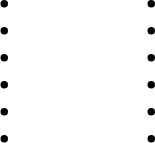<table>
<tr>
<td valign="top"><br><ul><li></li><li></li><li></li><li></li><li></li><li></li></ul></td>
<td width="50"></td>
<td valign="top"><br><ul><li></li><li></li><li></li><li></li><li></li><li></li></ul></td>
</tr>
</table>
